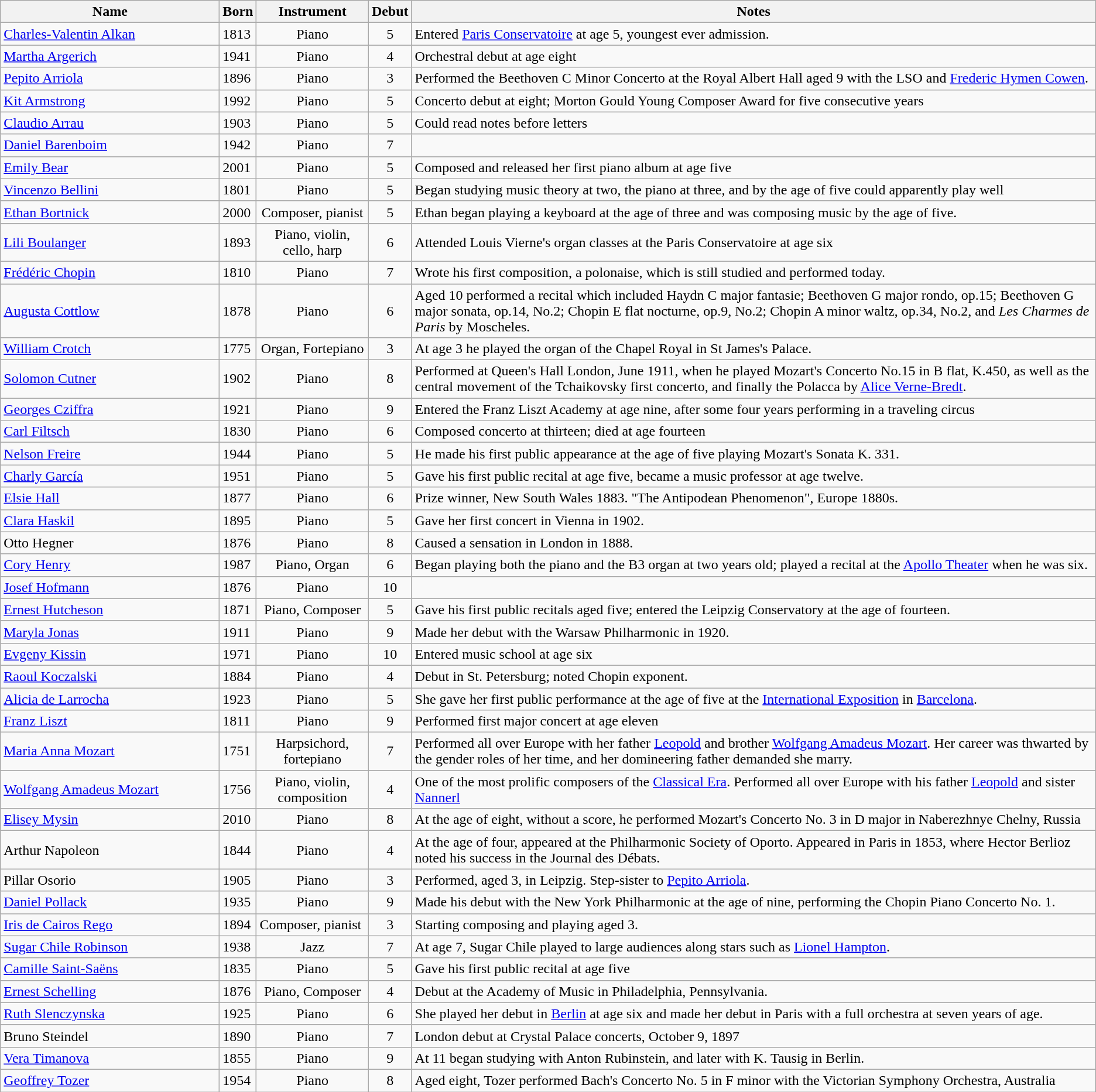<table class="wikitable sortable">
<tr>
<th style="width:20%;">Name</th>
<th>Born</th>
<th>Instrument</th>
<th>Debut</th>
<th>Notes</th>
</tr>
<tr>
<td><a href='#'>Charles-Valentin Alkan</a></td>
<td>1813</td>
<td style="text-align:center;">Piano</td>
<td style="text-align:center;">5</td>
<td>Entered <a href='#'>Paris Conservatoire</a> at age 5, youngest ever admission.</td>
</tr>
<tr>
<td><a href='#'>Martha Argerich</a></td>
<td>1941</td>
<td style="text-align:center;">Piano</td>
<td style="text-align:center;">4</td>
<td>Orchestral debut at age eight</td>
</tr>
<tr>
<td><a href='#'>Pepito Arriola</a></td>
<td>1896</td>
<td style="text-align:center;">Piano</td>
<td style="text-align:center;">3</td>
<td>Performed the Beethoven C Minor Concerto at the Royal Albert Hall aged 9 with the LSO and <a href='#'>Frederic Hymen Cowen</a>.</td>
</tr>
<tr>
<td><a href='#'>Kit Armstrong</a></td>
<td>1992</td>
<td style="text-align:center;">Piano</td>
<td style="text-align:center;">5</td>
<td>Concerto debut at eight; Morton Gould Young Composer Award for five consecutive years</td>
</tr>
<tr>
<td><a href='#'>Claudio Arrau</a></td>
<td>1903</td>
<td style="text-align:center;">Piano</td>
<td style="text-align:center;">5</td>
<td>Could read notes before letters</td>
</tr>
<tr>
<td><a href='#'>Daniel Barenboim</a></td>
<td>1942</td>
<td style="text-align:center;">Piano</td>
<td style="text-align:center;">7</td>
<td></td>
</tr>
<tr>
<td><a href='#'>Emily Bear</a></td>
<td>2001</td>
<td style="text-align:center;">Piano</td>
<td style="text-align:center;">5</td>
<td>Composed and released her first piano album at age five </td>
</tr>
<tr>
<td><a href='#'>Vincenzo Bellini</a></td>
<td>1801</td>
<td style="text-align:center;">Piano</td>
<td style="text-align:center;">5</td>
<td>Began studying music theory at two, the piano at three, and by the age of five could apparently play well</td>
</tr>
<tr>
<td><a href='#'>Ethan Bortnick</a></td>
<td>2000</td>
<td style="text-align:center;">Composer, pianist</td>
<td style="text-align:center;">5</td>
<td>Ethan began playing a keyboard at the age of three and was composing music by the age of five.</td>
</tr>
<tr>
<td><a href='#'>Lili Boulanger</a></td>
<td>1893</td>
<td style="text-align:center;">Piano, violin, cello, harp</td>
<td style="text-align:center;">6</td>
<td>Attended Louis Vierne's organ classes at the Paris Conservatoire at age six</td>
</tr>
<tr>
<td><a href='#'>Frédéric Chopin</a></td>
<td>1810</td>
<td style="text-align:center;">Piano</td>
<td style="text-align:center;">7</td>
<td>Wrote his first composition, a polonaise, which is still studied and performed today.</td>
</tr>
<tr>
<td><a href='#'>Augusta Cottlow</a></td>
<td>1878</td>
<td style="text-align:center;">Piano</td>
<td style="text-align:center;">6</td>
<td>Aged 10 performed a recital which included Haydn C major fantasie; Beethoven G major rondo, op.15; Beethoven G major sonata, op.14, No.2; Chopin E flat nocturne, op.9, No.2; Chopin A minor waltz, op.34, No.2, and <em>Les Charmes de Paris</em> by Moscheles.</td>
</tr>
<tr>
<td><a href='#'>William Crotch</a></td>
<td>1775</td>
<td style="text-align:center;">Organ, Fortepiano</td>
<td style="text-align:center;">3</td>
<td>At age 3 he played the organ of the Chapel Royal in St James's Palace.</td>
</tr>
<tr>
<td><a href='#'>Solomon Cutner</a></td>
<td>1902</td>
<td style="text-align:center;">Piano</td>
<td style="text-align:center;">8</td>
<td>Performed at Queen's Hall London, June 1911, when he played Mozart's Concerto No.15 in B flat, K.450, as well as the central movement of the Tchaikovsky first concerto, and finally the Polacca by <a href='#'>Alice Verne-Bredt</a>.</td>
</tr>
<tr>
<td><a href='#'>Georges Cziffra</a></td>
<td>1921</td>
<td style="text-align:center;">Piano</td>
<td style="text-align:center;">9</td>
<td>Entered the Franz Liszt Academy at age nine, after some four years performing in a traveling circus</td>
</tr>
<tr>
<td><a href='#'>Carl Filtsch</a></td>
<td>1830</td>
<td style="text-align:center;">Piano</td>
<td style="text-align:center;">6</td>
<td>Composed concerto at thirteen; died at age fourteen</td>
</tr>
<tr>
<td><a href='#'>Nelson Freire</a></td>
<td>1944</td>
<td style="text-align:center;">Piano</td>
<td style="text-align:center;">5</td>
<td>He made his first public appearance at the age of five playing Mozart's Sonata K. 331.</td>
</tr>
<tr>
<td><a href='#'>Charly García</a></td>
<td>1951</td>
<td style="text-align:center;">Piano</td>
<td style="text-align:center;">5</td>
<td>Gave his first public recital at age five, became a music professor at age twelve.</td>
</tr>
<tr>
<td><a href='#'>Elsie Hall</a></td>
<td>1877</td>
<td style="text-align:center;">Piano</td>
<td style="text-align:center;">6</td>
<td>Prize winner, New South Wales 1883. "The Antipodean Phenomenon", Europe 1880s.</td>
</tr>
<tr>
<td><a href='#'>Clara Haskil</a></td>
<td>1895</td>
<td style="text-align:center;">Piano</td>
<td style="text-align:center;">5</td>
<td>Gave her first concert in Vienna in 1902.</td>
</tr>
<tr>
<td>Otto Hegner</td>
<td>1876</td>
<td style="text-align:center;">Piano</td>
<td style="text-align:center;">8</td>
<td>Caused a sensation in London in 1888.</td>
</tr>
<tr>
<td><a href='#'>Cory Henry</a></td>
<td>1987</td>
<td style="text-align:center;">Piano, Organ</td>
<td style="text-align:center;">6</td>
<td>Began playing both the piano and the B3 organ at two years old; played a recital at the <a href='#'>Apollo Theater</a> when he was six.</td>
</tr>
<tr>
<td><a href='#'>Josef Hofmann</a></td>
<td>1876</td>
<td style="text-align:center;">Piano</td>
<td style="text-align:center;">10</td>
<td></td>
</tr>
<tr>
<td><a href='#'>Ernest Hutcheson</a></td>
<td>1871</td>
<td style="text-align:center;">Piano, Composer</td>
<td style="text-align:center;">5</td>
<td>Gave his first public recitals aged five; entered the Leipzig Conservatory at the age of fourteen.</td>
</tr>
<tr>
<td><a href='#'>Maryla Jonas</a></td>
<td>1911</td>
<td style="text-align:center;">Piano</td>
<td style="text-align:center;">9</td>
<td>Made her debut with the Warsaw Philharmonic in 1920.</td>
</tr>
<tr>
<td><a href='#'>Evgeny Kissin</a></td>
<td>1971</td>
<td style="text-align:center;">Piano</td>
<td style="text-align:center;">10</td>
<td>Entered music school at age six</td>
</tr>
<tr>
<td><a href='#'>Raoul Koczalski</a></td>
<td>1884</td>
<td style="text-align:center;">Piano</td>
<td style="text-align:center;">4</td>
<td>Debut in St. Petersburg; noted Chopin exponent.</td>
</tr>
<tr>
<td><a href='#'>Alicia de Larrocha</a></td>
<td>1923</td>
<td style="text-align:center;">Piano</td>
<td style="text-align:center;">5</td>
<td>She gave her first public performance at the age of five at the <a href='#'>International Exposition</a> in <a href='#'>Barcelona</a>.</td>
</tr>
<tr>
<td><a href='#'>Franz Liszt</a></td>
<td>1811</td>
<td style="text-align:center;">Piano</td>
<td style="text-align:center;">9</td>
<td>Performed first major concert at age eleven</td>
</tr>
<tr>
<td><a href='#'>Maria Anna Mozart</a></td>
<td>1751</td>
<td style="text-align:center;">Harpsichord, fortepiano</td>
<td style="text-align:center;">7</td>
<td>Performed all over Europe with her father <a href='#'>Leopold</a> and brother <a href='#'>Wolfgang Amadeus Mozart</a>. Her career was thwarted by the gender roles of her time, and her domineering father demanded she marry.</td>
</tr>
<tr>
</tr>
<tr>
<td><a href='#'>Wolfgang Amadeus Mozart</a></td>
<td>1756</td>
<td style="text-align:center;">Piano, violin, composition</td>
<td style="text-align:center;">4</td>
<td>One of the most prolific composers of the <a href='#'>Classical Era</a>. Performed all over Europe with his father <a href='#'>Leopold</a> and sister <a href='#'>Nannerl</a></td>
</tr>
<tr>
<td><a href='#'>Elisey Mysin</a></td>
<td>2010</td>
<td style="text-align:center;">Piano</td>
<td style="text-align:center;">8</td>
<td>At the age of eight, without a score, he performed Mozart's Concerto No. 3 in D major in Naberezhnye Chelny, Russia</td>
</tr>
<tr>
<td>Arthur Napoleon</td>
<td>1844</td>
<td style="text-align:center;">Piano</td>
<td style="text-align:center;">4</td>
<td>At the age of four, appeared at the Philharmonic Society of Oporto. Appeared in Paris in 1853, where Hector Berlioz noted his success in the Journal des Débats.</td>
</tr>
<tr>
<td>Pillar Osorio</td>
<td>1905</td>
<td style="text-align:center;">Piano</td>
<td style="text-align:center;">3</td>
<td>Performed, aged 3, in Leipzig. Step-sister to <a href='#'>Pepito Arriola</a>.</td>
</tr>
<tr>
<td><a href='#'>Daniel Pollack</a></td>
<td>1935</td>
<td style="text-align:center;">Piano</td>
<td style="text-align:center;">9</td>
<td>Made his debut with the New York Philharmonic at the age of nine, performing the Chopin Piano Concerto No. 1.</td>
</tr>
<tr>
<td><a href='#'>Iris de Cairos Rego</a></td>
<td>1894</td>
<td>Composer, pianist</td>
<td style="text-align:center;">3</td>
<td>Starting composing and playing aged 3.</td>
</tr>
<tr>
<td><a href='#'>Sugar Chile Robinson</a></td>
<td>1938</td>
<td style="text-align:center;">Jazz</td>
<td style="text-align:center;">7</td>
<td>At age 7, Sugar Chile played to large audiences along stars such as <a href='#'>Lionel Hampton</a>.</td>
</tr>
<tr>
<td><a href='#'>Camille Saint-Saëns</a></td>
<td>1835</td>
<td style="text-align:center;">Piano</td>
<td style="text-align:center;">5</td>
<td>Gave his first public recital at age five</td>
</tr>
<tr>
<td><a href='#'>Ernest Schelling</a></td>
<td>1876</td>
<td style="text-align:center;">Piano, Composer</td>
<td style="text-align:center;">4</td>
<td>Debut at the Academy of Music in Philadelphia, Pennsylvania.</td>
</tr>
<tr>
<td><a href='#'>Ruth Slenczynska</a></td>
<td>1925</td>
<td style="text-align:center;">Piano</td>
<td style="text-align:center;">6</td>
<td>She played her debut in <a href='#'>Berlin</a> at age six and made her debut in Paris with a full orchestra at seven years of age.</td>
</tr>
<tr>
<td>Bruno Steindel</td>
<td>1890</td>
<td style="text-align:center;">Piano</td>
<td style="text-align:center;">7</td>
<td>London debut at Crystal Palace concerts, October 9, 1897</td>
</tr>
<tr>
<td><a href='#'>Vera Timanova</a></td>
<td>1855</td>
<td style="text-align:center;">Piano</td>
<td style="text-align:center;">9</td>
<td>At 11 began studying with Anton Rubinstein, and later with K. Tausig in Berlin.</td>
</tr>
<tr>
<td><a href='#'>Geoffrey Tozer</a></td>
<td>1954</td>
<td style="text-align:center;">Piano</td>
<td style="text-align:center;">8</td>
<td>Aged eight, Tozer performed Bach's Concerto No. 5 in F minor with the Victorian Symphony Orchestra, Australia</td>
</tr>
</table>
